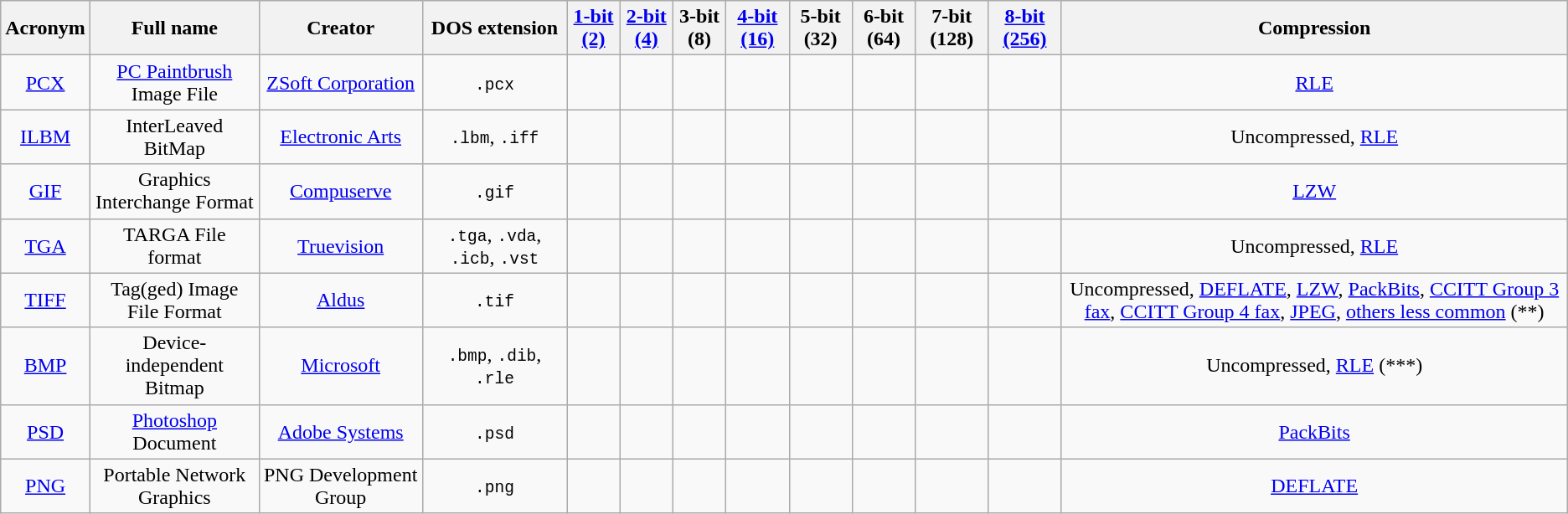<table class="wikitable">
<tr>
<th>Acronym</th>
<th>Full name</th>
<th>Creator</th>
<th>DOS extension</th>
<th><a href='#'>1-bit (2)</a></th>
<th><a href='#'>2-bit (4)</a></th>
<th>3-bit (8)</th>
<th><a href='#'>4-bit (16)</a></th>
<th>5-bit (32)</th>
<th>6-bit (64)</th>
<th>7-bit (128)</th>
<th><a href='#'>8-bit (256)</a> </th>
<th>Compression</th>
</tr>
<tr align=center>
<td><a href='#'>PCX</a></td>
<td><a href='#'>PC Paintbrush</a> Image File</td>
<td><a href='#'>ZSoft Corporation</a></td>
<td><code>.pcx</code></td>
<td></td>
<td></td>
<td></td>
<td></td>
<td></td>
<td></td>
<td></td>
<td></td>
<td><a href='#'>RLE</a></td>
</tr>
<tr align=center>
<td><a href='#'>ILBM</a></td>
<td>InterLeaved BitMap</td>
<td><a href='#'>Electronic Arts</a></td>
<td><code>.lbm</code>, <code>.iff</code></td>
<td></td>
<td></td>
<td></td>
<td></td>
<td></td>
<td></td>
<td></td>
<td></td>
<td>Uncompressed, <a href='#'>RLE</a></td>
</tr>
<tr align=center>
<td><a href='#'>GIF</a></td>
<td>Graphics Interchange Format</td>
<td><a href='#'>Compuserve</a></td>
<td><code>.gif</code></td>
<td></td>
<td></td>
<td></td>
<td></td>
<td></td>
<td></td>
<td></td>
<td></td>
<td><a href='#'>LZW</a></td>
</tr>
<tr align=center>
<td><a href='#'>TGA</a></td>
<td>TARGA File format</td>
<td><a href='#'>Truevision</a></td>
<td><code>.tga</code>, <code>.vda</code>, <code>.icb</code>, <code>.vst</code></td>
<td></td>
<td></td>
<td></td>
<td></td>
<td></td>
<td></td>
<td></td>
<td></td>
<td>Uncompressed, <a href='#'>RLE</a></td>
</tr>
<tr align=center>
<td><a href='#'>TIFF</a></td>
<td>Tag(ged) Image File Format</td>
<td><a href='#'>Aldus</a></td>
<td><code>.tif</code></td>
<td></td>
<td></td>
<td></td>
<td></td>
<td></td>
<td></td>
<td></td>
<td></td>
<td>Uncompressed, <a href='#'>DEFLATE</a>, <a href='#'>LZW</a>, <a href='#'>PackBits</a>, <a href='#'>CCITT Group 3 fax</a>, <a href='#'>CCITT Group 4 fax</a>, <a href='#'>JPEG</a>, <a href='#'>others less common</a> (**)</td>
</tr>
<tr align=center>
<td><a href='#'>BMP</a></td>
<td>Device-independent Bitmap</td>
<td><a href='#'>Microsoft</a></td>
<td><code>.bmp</code>, <code>.dib</code>, <code>.rle</code></td>
<td></td>
<td></td>
<td></td>
<td></td>
<td></td>
<td></td>
<td></td>
<td></td>
<td>Uncompressed, <a href='#'>RLE</a> (***)</td>
</tr>
<tr align=center>
<td><a href='#'>PSD</a></td>
<td><a href='#'>Photoshop</a> Document</td>
<td><a href='#'>Adobe Systems</a></td>
<td><code>.psd</code></td>
<td></td>
<td></td>
<td></td>
<td></td>
<td></td>
<td></td>
<td></td>
<td></td>
<td><a href='#'>PackBits</a></td>
</tr>
<tr align=center>
<td><a href='#'>PNG</a></td>
<td>Portable Network Graphics</td>
<td>PNG Development Group</td>
<td><code>.png</code></td>
<td></td>
<td></td>
<td></td>
<td></td>
<td></td>
<td></td>
<td></td>
<td></td>
<td><a href='#'>DEFLATE</a></td>
</tr>
</table>
